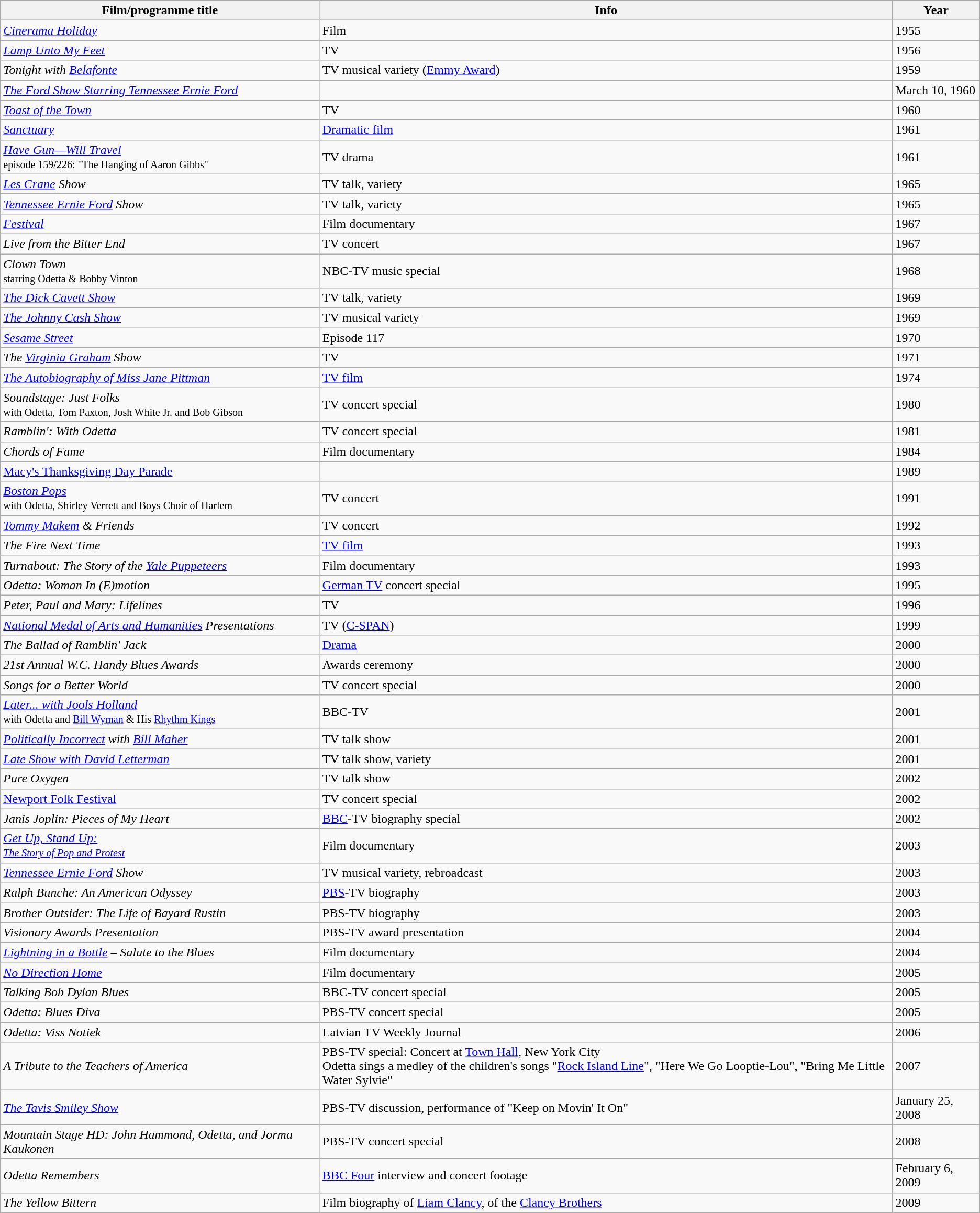<table class="wikitable">
<tr>
<th>Film/programme title</th>
<th>Info</th>
<th>Year</th>
</tr>
<tr>
<td><em><a href='#'>Cinerama Holiday</a></em></td>
<td>Film</td>
<td>1955</td>
</tr>
<tr>
<td><em><a href='#'>Lamp Unto My Feet</a></em></td>
<td>TV</td>
<td>1956</td>
</tr>
<tr>
<td><em>Tonight with <a href='#'>Belafonte</a></em></td>
<td>TV musical variety (<a href='#'>Emmy Award</a>)</td>
<td>1959</td>
</tr>
<tr>
<td><em><a href='#'>The Ford Show Starring Tennessee Ernie Ford</a></em></td>
<td></td>
<td>March 10, 1960</td>
</tr>
<tr>
<td><em><a href='#'>Toast of the Town</a></em></td>
<td>TV</td>
<td>1960</td>
</tr>
<tr>
<td><em><a href='#'>Sanctuary</a></em></td>
<td><a href='#'>Dramatic film</a></td>
<td>1961</td>
</tr>
<tr>
<td><em><a href='#'>Have Gun—Will Travel</a></em><br><small>episode 159/226: "The Hanging of Aaron Gibbs"</small></td>
<td>TV drama</td>
<td>1961</td>
</tr>
<tr>
<td><em><a href='#'>Les Crane</a> Show</em></td>
<td>TV talk, variety</td>
<td>1965</td>
</tr>
<tr>
<td><em><a href='#'>Tennessee Ernie Ford</a> Show</em></td>
<td>TV talk, variety</td>
<td>1965</td>
</tr>
<tr>
<td><em><a href='#'>Festival</a></em></td>
<td>Film documentary</td>
<td>1967</td>
</tr>
<tr>
<td><em>Live from the Bitter End</em></td>
<td>TV concert</td>
<td>1967</td>
</tr>
<tr>
<td><em>Clown Town</em><br><small>starring Odetta & Bobby Vinton</small></td>
<td>NBC-TV music special</td>
<td>1968</td>
</tr>
<tr>
<td><em><a href='#'>The Dick Cavett Show</a></em></td>
<td>TV talk, variety</td>
<td>1969</td>
</tr>
<tr>
<td><a href='#'><em>The Johnny Cash Show</em></a></td>
<td>TV musical variety</td>
<td>1969</td>
</tr>
<tr>
<td><em><a href='#'>Sesame Street</a></em></td>
<td>Episode 117</td>
<td>1970</td>
</tr>
<tr>
<td><em>The <a href='#'>Virginia Graham</a> Show</em></td>
<td>TV</td>
<td>1971</td>
</tr>
<tr>
<td><em><a href='#'>The Autobiography of Miss Jane Pittman</a></em></td>
<td><a href='#'>TV film</a></td>
<td>1974</td>
</tr>
<tr>
<td><em>Soundstage: Just Folks</em><br><small>with Odetta, Tom Paxton, Josh White Jr. and Bob Gibson</small></td>
<td>TV concert special</td>
<td>1980</td>
</tr>
<tr>
<td><em>Ramblin': With Odetta</em></td>
<td>TV concert special</td>
<td>1981</td>
</tr>
<tr>
<td><em>Chords of Fame</em></td>
<td>Film documentary</td>
<td>1984</td>
</tr>
<tr>
<td><a href='#'>Macy's Thanksgiving Day Parade</a></td>
<td></td>
<td>1989</td>
</tr>
<tr>
<td><em><a href='#'>Boston Pops</a></em><br><small>with Odetta, Shirley Verrett and Boys Choir of Harlem</small></td>
<td>TV concert</td>
<td>1991</td>
</tr>
<tr>
<td><em><a href='#'>Tommy Makem</a> & Friends</em></td>
<td>TV concert</td>
<td>1992</td>
</tr>
<tr>
<td><em>The Fire Next Time</em></td>
<td><a href='#'>TV film</a></td>
<td>1993</td>
</tr>
<tr>
<td><em>Turnabout: The Story of the <a href='#'>Yale Puppeteers</a></em></td>
<td>Film documentary</td>
<td>1993</td>
</tr>
<tr>
<td><em>Odetta: Woman In (E)motion</em></td>
<td><a href='#'>German TV</a> concert special</td>
<td>1995</td>
</tr>
<tr>
<td><em>Peter, Paul and Mary: Lifelines</em></td>
<td>TV</td>
<td>1996</td>
</tr>
<tr>
<td><em><a href='#'>National Medal of Arts and Humanities</a> Presentations</em></td>
<td>TV (<a href='#'>C-SPAN</a>)</td>
<td>1999</td>
</tr>
<tr>
<td><em>The Ballad of Ramblin' Jack</em></td>
<td><a href='#'>Drama</a></td>
<td>2000</td>
</tr>
<tr>
<td><em>21st Annual W.C. Handy Blues Awards</em></td>
<td>Awards ceremony</td>
<td>2000</td>
</tr>
<tr>
<td><em>Songs for a Better World</em></td>
<td>TV concert special</td>
<td>2000</td>
</tr>
<tr>
<td><em><a href='#'>Later... with Jools Holland</a></em><br><small>with Odetta and <a href='#'>Bill Wyman</a> & His <a href='#'>Rhythm Kings</a></small></td>
<td>BBC-TV</td>
<td>2001</td>
</tr>
<tr>
<td><em><a href='#'>Politically Incorrect</a> with <a href='#'>Bill Maher</a></em></td>
<td>TV talk show</td>
<td>2001</td>
</tr>
<tr>
<td><em><a href='#'>Late Show with David Letterman</a></em></td>
<td>TV talk show, variety</td>
<td>2001</td>
</tr>
<tr>
<td><em>Pure Oxygen</em></td>
<td>TV talk show</td>
<td>2002</td>
</tr>
<tr>
<td><a href='#'>Newport Folk Festival</a></td>
<td>TV concert special</td>
<td>2002</td>
</tr>
<tr>
<td><em>Janis Joplin: Pieces of My Heart</em></td>
<td><a href='#'>BBC</a>-TV biography special</td>
<td>2002</td>
</tr>
<tr>
<td><em><a href='#'>Get Up, Stand Up:<br><small>The Story of Pop and Protest</small></a></em></td>
<td>Film documentary</td>
<td>2003</td>
</tr>
<tr>
<td><em><a href='#'>Tennessee Ernie Ford</a> Show</em></td>
<td>TV musical variety, rebroadcast</td>
<td>2003</td>
</tr>
<tr>
<td><em>Ralph Bunche: An American Odyssey</em></td>
<td><a href='#'>PBS</a>-TV biography</td>
<td>2003</td>
</tr>
<tr>
<td><em>Brother Outsider: The Life of Bayard Rustin</em></td>
<td>PBS-TV biography</td>
<td>2003</td>
</tr>
<tr>
<td><em>Visionary Awards Presentation</em></td>
<td>PBS-TV award presentation</td>
<td>2004</td>
</tr>
<tr>
<td><em><a href='#'>Lightning in a Bottle</a> – Salute to the Blues</em></td>
<td>Film documentary</td>
<td>2004</td>
</tr>
<tr>
<td><em><a href='#'>No Direction Home</a></em></td>
<td>Film documentary</td>
<td>2005</td>
</tr>
<tr>
<td><em>Talking Bob Dylan Blues</em></td>
<td>BBC-TV concert special</td>
<td>2005</td>
</tr>
<tr>
<td><em>Odetta: Blues Diva</em></td>
<td>PBS-TV concert special</td>
<td>2005</td>
</tr>
<tr>
<td><em>Odetta: Viss Notiek</em></td>
<td>Latvian TV Weekly Journal</td>
<td>2006</td>
</tr>
<tr>
<td><em>A Tribute to the Teachers of America</em></td>
<td>PBS-TV special: Concert at <a href='#'>Town Hall</a>, New York City <br> Odetta sings a medley of the children's songs "<a href='#'>Rock Island Line</a>", "Here We Go Looptie-Lou", "Bring Me Little Water Sylvie"</td>
<td>2007</td>
</tr>
<tr>
<td><em><a href='#'>The Tavis Smiley Show</a></em></td>
<td>PBS-TV discussion, performance of "Keep on Movin' It On"</td>
<td>January 25, 2008</td>
</tr>
<tr>
<td><em>Mountain Stage HD: John Hammond, Odetta, and Jorma Kaukonen</em></td>
<td>PBS-TV concert special</td>
<td>2008</td>
</tr>
<tr>
<td><em>Odetta Remembers</em></td>
<td><a href='#'>BBC Four</a> interview and concert footage</td>
<td>February 6, 2009</td>
</tr>
<tr>
<td><em>The Yellow Bittern</em></td>
<td>Film biography of <a href='#'>Liam Clancy</a>, of the <a href='#'>Clancy Brothers</a></td>
<td>2009</td>
</tr>
</table>
